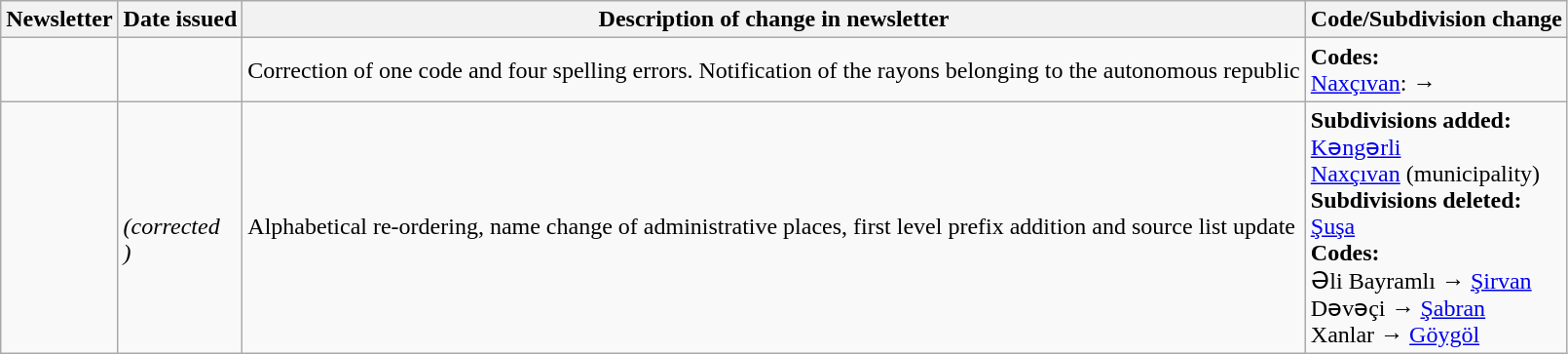<table class="wikitable">
<tr>
<th>Newsletter</th>
<th>Date issued</th>
<th>Description of change in newsletter</th>
<th>Code/Subdivision change</th>
</tr>
<tr>
<td id="I-2"></td>
<td></td>
<td>Correction of one code and four spelling errors. Notification of the rayons belonging to the autonomous republic</td>
<td style=white-space:nowrap><strong>Codes:</strong><br> <a href='#'>Naxçıvan</a>:  → </td>
</tr>
<tr>
<td id="II-3"></td>
<td><br> <em>(corrected<br> )</em></td>
<td>Alphabetical re-ordering, name change of administrative places, first level prefix addition and source list update</td>
<td style=white-space:nowrap><strong>Subdivisions added:</strong><br>  <a href='#'>Kǝngǝrli</a><br>  <a href='#'>Naxçıvan</a> (municipality)<br> <strong>Subdivisions deleted:</strong><br>  <a href='#'>Şuşa</a><br> <strong>Codes:</strong><br>  Əli Bayramlı →  <a href='#'>Şirvan</a><br>  Dəvəçi →  <a href='#'>Şabran</a><br>  Xanlar →  <a href='#'>Göygöl</a></td>
</tr>
</table>
